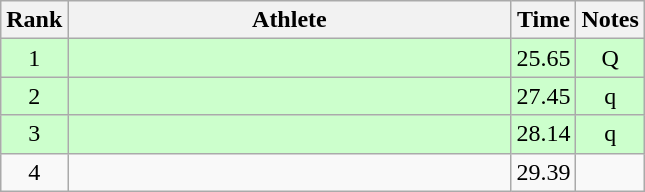<table class="wikitable" style="text-align:center">
<tr>
<th>Rank</th>
<th Style="width:18em">Athlete</th>
<th>Time</th>
<th>Notes</th>
</tr>
<tr style="background:#cfc">
<td>1</td>
<td style="text-align:left"></td>
<td>25.65</td>
<td>Q</td>
</tr>
<tr style="background:#cfc">
<td>2</td>
<td style="text-align:left"></td>
<td>27.45</td>
<td>q</td>
</tr>
<tr style="background:#cfc">
<td>3</td>
<td style="text-align:left"></td>
<td>28.14</td>
<td>q</td>
</tr>
<tr>
<td>4</td>
<td style="text-align:left"></td>
<td>29.39</td>
<td></td>
</tr>
</table>
